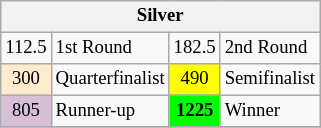<table class="wikitable" style="font-size:78%;">
<tr>
<th colspan=4 style="background:#f2f2f2;">Silver</th>
</tr>
<tr>
<td align="center">112.5</td>
<td>1st Round</td>
<td align="center">182.5</td>
<td>2nd Round</td>
</tr>
<tr>
<td align="center" style="background:#ffebcd;">300</td>
<td>Quarterfinalist</td>
<td align="center" style="background:#ffff00;">490</td>
<td>Semifinalist</td>
</tr>
<tr>
<td align="center" style="background:#D8BFD8;">805</td>
<td>Runner-up</td>
<td align="center" style="background:#00ff00;font-weight:bold;">1225</td>
<td>Winner</td>
</tr>
<tr>
</tr>
</table>
